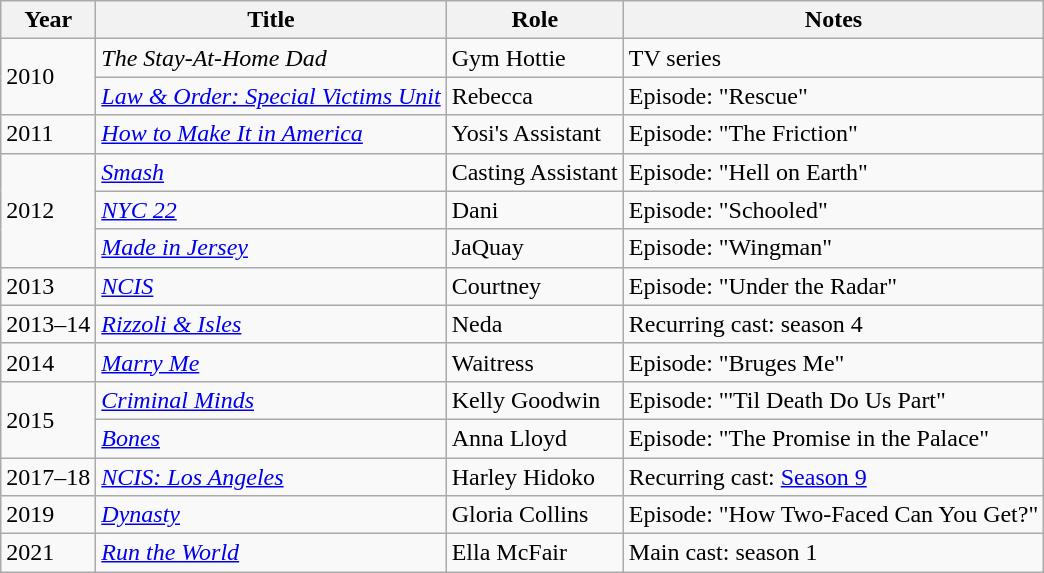<table class="wikitable plainrowheaders sortable" style="margin-right: 0;">
<tr>
<th scope="col">Year</th>
<th scope="col">Title</th>
<th scope="col">Role</th>
<th scope="col" class="unsortable">Notes</th>
</tr>
<tr>
<td rowspan="2">2010</td>
<td><em>The Stay-At-Home Dad</em></td>
<td>Gym Hottie</td>
<td>TV series</td>
</tr>
<tr>
<td><em><a href='#'>Law & Order: Special Victims Unit</a></em></td>
<td>Rebecca</td>
<td>Episode: "Rescue"</td>
</tr>
<tr>
<td>2011</td>
<td><em><a href='#'>How to Make It in America</a></em></td>
<td>Yosi's Assistant</td>
<td>Episode: "The Friction"</td>
</tr>
<tr>
<td rowspan="3">2012</td>
<td><em><a href='#'>Smash</a></em></td>
<td>Casting Assistant</td>
<td>Episode: "Hell on Earth"</td>
</tr>
<tr>
<td><em><a href='#'>NYC 22</a></em></td>
<td>Dani</td>
<td>Episode: "Schooled"</td>
</tr>
<tr>
<td><em><a href='#'>Made in Jersey</a></em></td>
<td>JaQuay</td>
<td>Episode: "Wingman"</td>
</tr>
<tr>
<td>2013</td>
<td><em><a href='#'>NCIS</a></em></td>
<td>Courtney</td>
<td>Episode: "Under the Radar"</td>
</tr>
<tr>
<td>2013–14</td>
<td><em><a href='#'>Rizzoli & Isles</a></em></td>
<td>Neda</td>
<td>Recurring cast: season 4</td>
</tr>
<tr>
<td>2014</td>
<td><em><a href='#'>Marry Me</a></em></td>
<td>Waitress</td>
<td>Episode: "Bruges Me"</td>
</tr>
<tr>
<td rowspan="2">2015</td>
<td><em><a href='#'>Criminal Minds</a></em></td>
<td>Kelly Goodwin</td>
<td>Episode: "'Til Death Do Us Part"</td>
</tr>
<tr>
<td><em><a href='#'>Bones</a></em></td>
<td>Anna Lloyd</td>
<td>Episode: "The Promise in the Palace"</td>
</tr>
<tr>
<td>2017–18</td>
<td><em><a href='#'>NCIS: Los Angeles</a></em></td>
<td>Harley Hidoko</td>
<td>Recurring cast: <a href='#'>Season 9</a></td>
</tr>
<tr>
<td>2019</td>
<td><em><a href='#'>Dynasty</a></em></td>
<td>Gloria Collins</td>
<td>Episode: "How Two-Faced Can You Get?"</td>
</tr>
<tr>
<td>2021</td>
<td><em><a href='#'>Run the World</a></em></td>
<td>Ella McFair</td>
<td>Main cast: season 1</td>
</tr>
</table>
